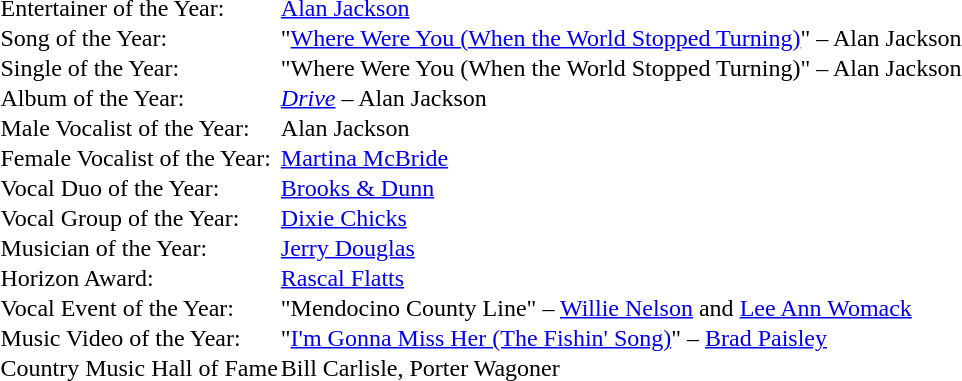<table cellspacing="0" border="0" cellpadding="1">
<tr>
<td>Entertainer of the Year:</td>
<td><a href='#'>Alan Jackson</a></td>
</tr>
<tr>
<td>Song of the Year:</td>
<td>"<a href='#'>Where Were You (When the World Stopped Turning)</a>" – Alan Jackson</td>
</tr>
<tr>
<td>Single of the Year:</td>
<td>"Where Were You (When the World Stopped Turning)" – Alan Jackson</td>
</tr>
<tr>
<td>Album of the Year:</td>
<td><em><a href='#'>Drive</a></em> – Alan Jackson</td>
</tr>
<tr>
<td>Male Vocalist of the Year:</td>
<td>Alan Jackson</td>
</tr>
<tr>
<td>Female Vocalist of the Year:</td>
<td><a href='#'>Martina McBride</a></td>
</tr>
<tr>
<td>Vocal Duo of the Year:</td>
<td><a href='#'>Brooks & Dunn</a></td>
</tr>
<tr>
<td>Vocal Group of the Year:</td>
<td><a href='#'>Dixie Chicks</a></td>
</tr>
<tr>
<td>Musician of the Year:</td>
<td><a href='#'>Jerry Douglas</a></td>
</tr>
<tr>
<td>Horizon Award:</td>
<td><a href='#'>Rascal Flatts</a></td>
</tr>
<tr>
<td>Vocal Event of the Year:</td>
<td>"Mendocino County Line" – <a href='#'>Willie Nelson</a> and <a href='#'>Lee Ann Womack</a></td>
</tr>
<tr>
<td>Music Video of the Year:</td>
<td>"<a href='#'>I'm Gonna Miss Her (The Fishin' Song)</a>" – <a href='#'>Brad Paisley</a></td>
</tr>
<tr>
<td>Country Music Hall of Fame</td>
<td>Bill Carlisle, Porter Wagoner</td>
</tr>
</table>
